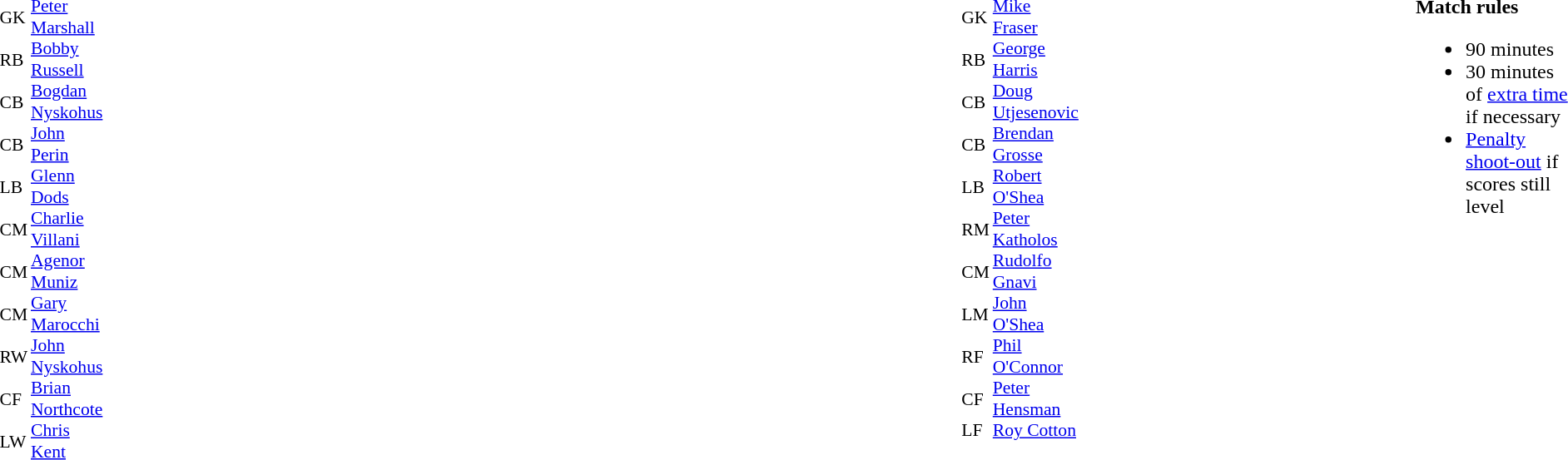<table style="width:100%">
<tr>
<td style="vertical-align:top;width:40%"><br><table style="font-size:90%" cellspacing="0" cellpadding="0">
<tr>
<th width=25></th>
<th width=25></th>
</tr>
<tr>
<td>GK</td>
<td> <a href='#'>Peter Marshall</a></td>
</tr>
<tr>
<td>RB</td>
<td> <a href='#'>Bobby Russell</a></td>
</tr>
<tr>
<td>CB</td>
<td> <a href='#'>Bogdan Nyskohus</a></td>
</tr>
<tr>
<td>CB</td>
<td> <a href='#'>John Perin</a></td>
</tr>
<tr>
<td>LB</td>
<td> <a href='#'>Glenn Dods</a></td>
</tr>
<tr>
<td>CM</td>
<td> <a href='#'>Charlie Villani</a></td>
</tr>
<tr>
<td>CM</td>
<td> <a href='#'>Agenor Muniz</a></td>
</tr>
<tr>
<td>CM</td>
<td> <a href='#'>Gary Marocchi</a></td>
</tr>
<tr>
<td>RW</td>
<td> <a href='#'>John Nyskohus</a></td>
</tr>
<tr>
<td>CF</td>
<td> <a href='#'>Brian Northcote</a></td>
</tr>
<tr>
<td>LW</td>
<td> <a href='#'>Chris Kent</a></td>
</tr>
</table>
</td>
<td style="vertical-align:top; width:50%"><br><table cellspacing="0" cellpadding="0" style="font-size:90%; margin:auto">
<tr>
<th width=25></th>
<th width=25></th>
</tr>
<tr>
<td>GK</td>
<td> <a href='#'>Mike Fraser</a></td>
</tr>
<tr>
<td>RB</td>
<td> <a href='#'>George Harris</a></td>
</tr>
<tr>
<td>CB</td>
<td> <a href='#'>Doug Utjesenovic</a></td>
</tr>
<tr>
<td>CB</td>
<td> <a href='#'>Brendan Grosse</a></td>
</tr>
<tr>
<td>LB</td>
<td> <a href='#'>Robert O'Shea</a></td>
</tr>
<tr>
<td>RM</td>
<td> <a href='#'>Peter Katholos</a></td>
</tr>
<tr>
<td>CM</td>
<td> <a href='#'>Rudolfo Gnavi</a></td>
</tr>
<tr>
<td>LM</td>
<td> <a href='#'>John O'Shea</a></td>
</tr>
<tr>
<td>RF</td>
<td> <a href='#'>Phil O'Connor</a></td>
</tr>
<tr>
<td>CF</td>
<td> <a href='#'>Peter Hensman</a></td>
</tr>
<tr>
<td>LF</td>
<td> <a href='#'>Roy Cotton</a></td>
</tr>
</table>
</td>
<td style="width:60%; vertical-align:top;"><br><strong>Match rules</strong><ul><li>90 minutes</li><li>30 minutes of <a href='#'>extra time</a> if necessary</li><li><a href='#'>Penalty shoot-out</a> if scores still level</li></ul></td>
</tr>
</table>
